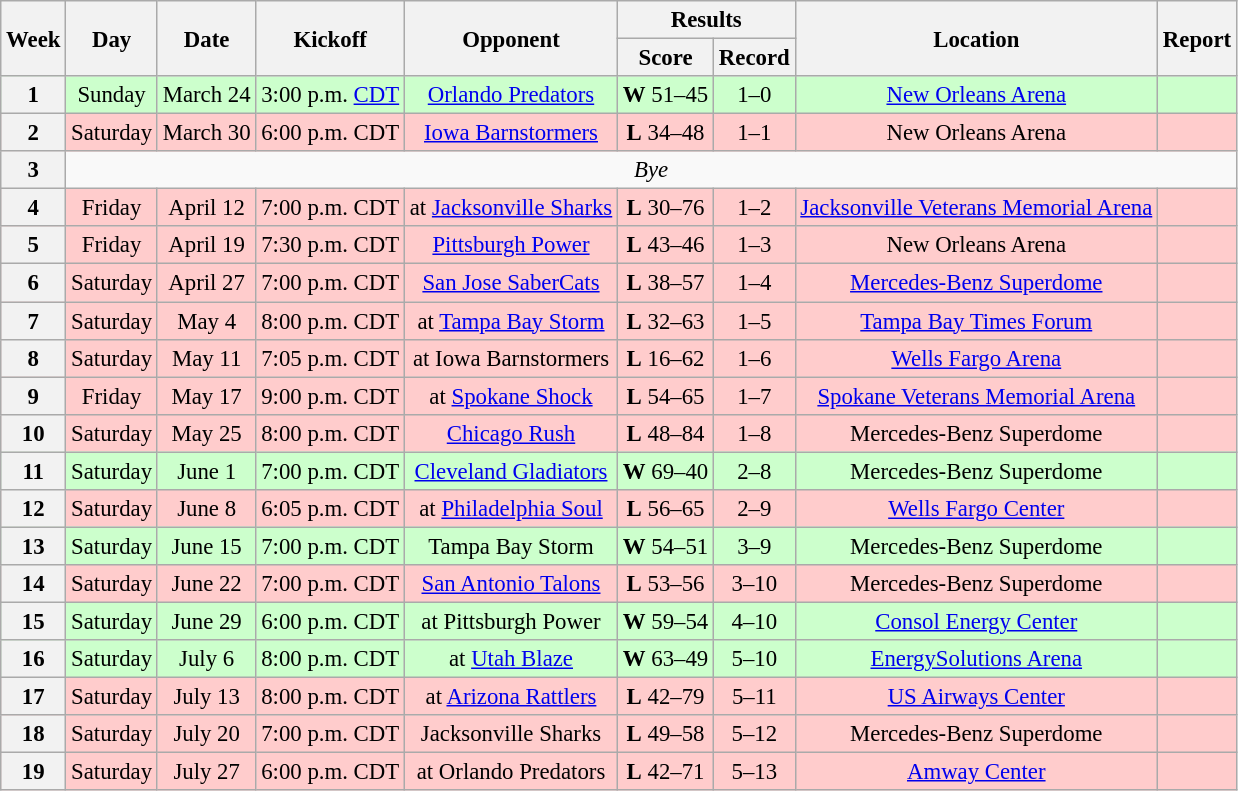<table class="wikitable" style="font-size: 95%;">
<tr>
<th rowspan=2>Week</th>
<th rowspan=2>Day</th>
<th rowspan=2>Date</th>
<th rowspan=2>Kickoff</th>
<th rowspan=2>Opponent</th>
<th colspan=2>Results</th>
<th rowspan=2>Location</th>
<th rowspan=2>Report</th>
</tr>
<tr>
<th>Score</th>
<th>Record</th>
</tr>
<tr style= background:#ccffcc>
<th align="center"><strong>1</strong></th>
<td align="center">Sunday</td>
<td align="center">March 24</td>
<td align="center">3:00 p.m. <a href='#'>CDT</a></td>
<td align="center"><a href='#'>Orlando Predators</a></td>
<td align="center"><strong>W</strong> 51–45 </td>
<td align="center">1–0</td>
<td align="center"><a href='#'>New Orleans Arena</a></td>
<td align="center"></td>
</tr>
<tr style= background:#ffcccc>
<th align="center"><strong>2</strong></th>
<td align="center">Saturday</td>
<td align="center">March 30</td>
<td align="center">6:00 p.m. CDT</td>
<td align="center"><a href='#'>Iowa Barnstormers</a></td>
<td align="center"><strong>L</strong> 34–48</td>
<td align="center">1–1</td>
<td align="center">New Orleans Arena</td>
<td align="center"></td>
</tr>
<tr style=>
<th align="center"><strong>3</strong></th>
<td colspan=9 align="center" valign="middle"><em>Bye</em></td>
</tr>
<tr style= background:#ffcccc>
<th align="center"><strong>4</strong></th>
<td align="center">Friday</td>
<td align="center">April 12</td>
<td align="center">7:00 p.m. CDT</td>
<td align="center">at <a href='#'>Jacksonville Sharks</a></td>
<td align="center"><strong>L</strong> 30–76</td>
<td align="center">1–2</td>
<td align="center"><a href='#'>Jacksonville Veterans Memorial Arena</a></td>
<td align="center"></td>
</tr>
<tr style= background:#ffcccc>
<th align="center"><strong>5</strong></th>
<td align="center">Friday</td>
<td align="center">April 19</td>
<td align="center">7:30 p.m. CDT</td>
<td align="center"><a href='#'>Pittsburgh Power</a></td>
<td align="center"><strong>L</strong> 43–46</td>
<td align="center">1–3</td>
<td align="center">New Orleans Arena</td>
<td align="center"></td>
</tr>
<tr style= background:#ffcccc>
<th align="center"><strong>6</strong></th>
<td align="center">Saturday</td>
<td align="center">April 27</td>
<td align="center">7:00 p.m. CDT</td>
<td align="center"><a href='#'>San Jose SaberCats</a></td>
<td align="center"><strong>L</strong> 38–57</td>
<td align="center">1–4</td>
<td align="center"><a href='#'>Mercedes-Benz Superdome</a></td>
<td align="center"></td>
</tr>
<tr style= background:#ffcccc>
<th align="center"><strong>7</strong></th>
<td align="center">Saturday</td>
<td align="center">May 4</td>
<td align="center">8:00 p.m. CDT</td>
<td align="center">at <a href='#'>Tampa Bay Storm</a></td>
<td align="center"><strong>L</strong> 32–63</td>
<td align="center">1–5</td>
<td align="center"><a href='#'>Tampa Bay Times Forum</a></td>
<td align="center"></td>
</tr>
<tr style= background:#ffcccc>
<th align="center"><strong>8</strong></th>
<td align="center">Saturday</td>
<td align="center">May 11</td>
<td align="center">7:05 p.m. CDT</td>
<td align="center">at Iowa Barnstormers</td>
<td align="center"><strong>L</strong> 16–62</td>
<td align="center">1–6</td>
<td align="center"><a href='#'>Wells Fargo Arena</a></td>
<td align="center"></td>
</tr>
<tr style= background:#ffcccc>
<th align="center"><strong>9</strong></th>
<td align="center">Friday</td>
<td align="center">May 17</td>
<td align="center">9:00 p.m. CDT</td>
<td align="center">at <a href='#'>Spokane Shock</a></td>
<td align="center"><strong>L</strong> 54–65</td>
<td align="center">1–7</td>
<td align="center"><a href='#'>Spokane Veterans Memorial Arena</a></td>
<td align="center"></td>
</tr>
<tr style= background:#ffcccc>
<th align="center"><strong>10</strong></th>
<td align="center">Saturday</td>
<td align="center">May 25</td>
<td align="center">8:00 p.m. CDT</td>
<td align="center"><a href='#'>Chicago Rush</a></td>
<td align="center"><strong>L</strong> 48–84</td>
<td align="center">1–8</td>
<td align="center">Mercedes-Benz Superdome</td>
<td align="center"></td>
</tr>
<tr style= background:#ccffcc>
<th align="center"><strong>11</strong></th>
<td align="center">Saturday</td>
<td align="center">June 1</td>
<td align="center">7:00 p.m. CDT</td>
<td align="center"><a href='#'>Cleveland Gladiators</a></td>
<td align="center"><strong>W</strong> 69–40</td>
<td align="center">2–8</td>
<td align="center">Mercedes-Benz Superdome</td>
<td align="center"></td>
</tr>
<tr style= background:#ffcccc>
<th align="center"><strong>12</strong></th>
<td align="center">Saturday</td>
<td align="center">June 8</td>
<td align="center">6:05 p.m. CDT</td>
<td align="center">at <a href='#'>Philadelphia Soul</a></td>
<td align="center"><strong>L</strong> 56–65</td>
<td align="center">2–9</td>
<td align="center"><a href='#'>Wells Fargo Center</a></td>
<td align="center"></td>
</tr>
<tr style= background:#ccffcc>
<th align="center"><strong>13</strong></th>
<td align="center">Saturday</td>
<td align="center">June 15</td>
<td align="center">7:00 p.m. CDT</td>
<td align="center">Tampa Bay Storm</td>
<td align="center"><strong>W</strong> 54–51</td>
<td align="center">3–9</td>
<td align="center">Mercedes-Benz Superdome</td>
<td align="center"></td>
</tr>
<tr style= background:#ffcccc>
<th align="center"><strong>14</strong></th>
<td align="center">Saturday</td>
<td align="center">June 22</td>
<td align="center">7:00 p.m. CDT</td>
<td align="center"><a href='#'>San Antonio Talons</a></td>
<td align="center"><strong>L</strong> 53–56</td>
<td align="center">3–10</td>
<td align="center">Mercedes-Benz Superdome</td>
<td align="center"></td>
</tr>
<tr style= background:#ccffcc>
<th align="center"><strong>15</strong></th>
<td align="center">Saturday</td>
<td align="center">June 29</td>
<td align="center">6:00 p.m. CDT</td>
<td align="center">at Pittsburgh Power</td>
<td align="center"><strong>W</strong> 59–54</td>
<td align="center">4–10</td>
<td align="center"><a href='#'>Consol Energy Center</a></td>
<td align="center"></td>
</tr>
<tr style= background:#ccffcc>
<th align="center"><strong>16</strong></th>
<td align="center">Saturday</td>
<td align="center">July 6</td>
<td align="center">8:00 p.m. CDT</td>
<td align="center">at <a href='#'>Utah Blaze</a></td>
<td align="center"><strong>W</strong> 63–49</td>
<td align="center">5–10</td>
<td align="center"><a href='#'>EnergySolutions Arena</a></td>
<td align="center"></td>
</tr>
<tr style= background:#ffcccc>
<th align="center"><strong>17</strong></th>
<td align="center">Saturday</td>
<td align="center">July 13</td>
<td align="center">8:00 p.m. CDT</td>
<td align="center">at <a href='#'>Arizona Rattlers</a></td>
<td align="center"><strong>L</strong> 42–79</td>
<td align="center">5–11</td>
<td align="center"><a href='#'>US Airways Center</a></td>
<td align="center"></td>
</tr>
<tr style= background:#ffcccc>
<th align="center"><strong>18</strong></th>
<td align="center">Saturday</td>
<td align="center">July 20</td>
<td align="center">7:00 p.m. CDT</td>
<td align="center">Jacksonville Sharks</td>
<td align="center"><strong>L</strong> 49–58</td>
<td align="center">5–12</td>
<td align="center">Mercedes-Benz Superdome</td>
<td align="center"></td>
</tr>
<tr style= background:#ffcccc>
<th align="center"><strong>19</strong></th>
<td align="center">Saturday</td>
<td align="center">July 27</td>
<td align="center">6:00 p.m. CDT</td>
<td align="center">at Orlando Predators</td>
<td align="center"><strong>L</strong> 42–71</td>
<td align="center">5–13</td>
<td align="center"><a href='#'>Amway Center</a></td>
<td align="center"></td>
</tr>
</table>
